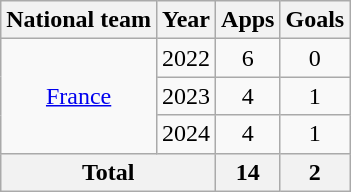<table class="wikitable" style="text-align: center;">
<tr>
<th>National team</th>
<th>Year</th>
<th>Apps</th>
<th>Goals</th>
</tr>
<tr>
<td rowspan="3"><a href='#'>France</a></td>
<td>2022</td>
<td>6</td>
<td>0</td>
</tr>
<tr>
<td>2023</td>
<td>4</td>
<td>1</td>
</tr>
<tr>
<td>2024</td>
<td>4</td>
<td>1</td>
</tr>
<tr>
<th colspan="2">Total</th>
<th>14</th>
<th>2</th>
</tr>
</table>
